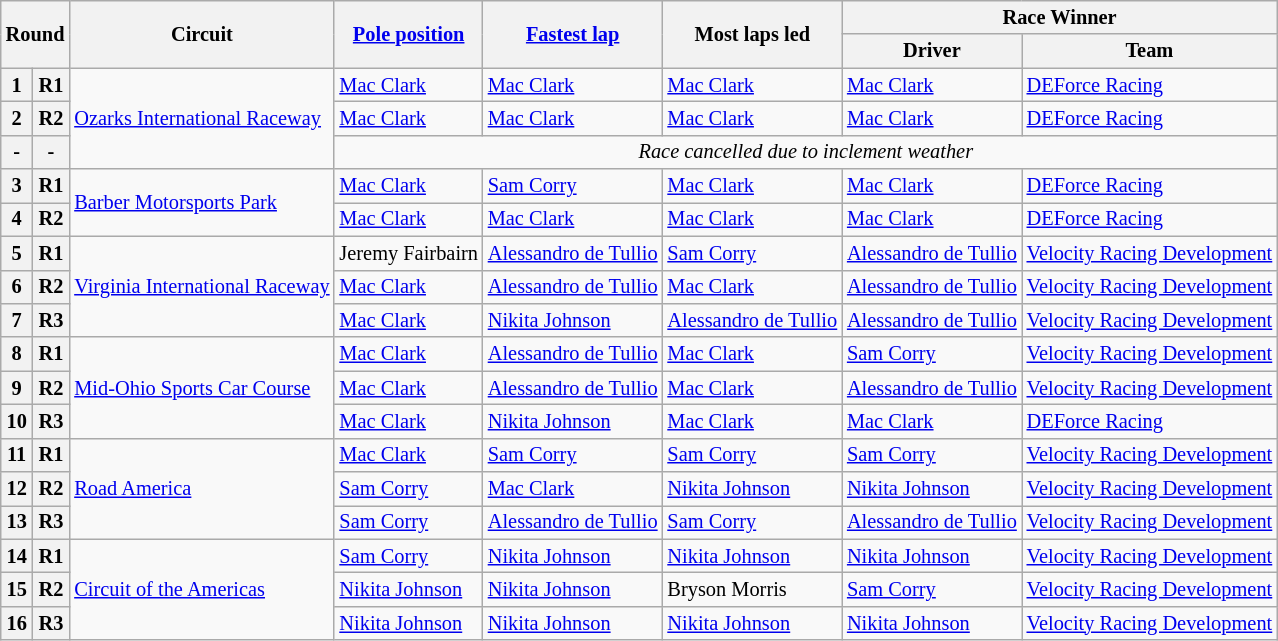<table class="wikitable" style="font-size: 85%">
<tr>
<th colspan="2" rowspan="2">Round</th>
<th rowspan="2">Circuit</th>
<th rowspan="2"><a href='#'>Pole position</a></th>
<th rowspan="2"><a href='#'>Fastest lap</a></th>
<th rowspan="2">Most laps led</th>
<th colspan="2">Race Winner</th>
</tr>
<tr>
<th>Driver</th>
<th>Team</th>
</tr>
<tr>
<th>1</th>
<th>R1</th>
<td rowspan=3><a href='#'>Ozarks International Raceway</a></td>
<td> <a href='#'>Mac Clark</a></td>
<td> <a href='#'>Mac Clark</a></td>
<td> <a href='#'>Mac Clark</a></td>
<td> <a href='#'>Mac Clark</a></td>
<td><a href='#'>DEForce Racing</a></td>
</tr>
<tr>
<th>2</th>
<th>R2</th>
<td> <a href='#'>Mac Clark</a></td>
<td> <a href='#'>Mac Clark</a></td>
<td> <a href='#'>Mac Clark</a></td>
<td> <a href='#'>Mac Clark</a></td>
<td><a href='#'>DEForce Racing</a></td>
</tr>
<tr>
<th>-</th>
<th>-</th>
<td colspan=5 align=center><em>Race cancelled due to inclement weather</em></td>
</tr>
<tr>
<th>3</th>
<th>R1</th>
<td rowspan=2><a href='#'>Barber Motorsports Park</a></td>
<td> <a href='#'>Mac Clark</a></td>
<td> <a href='#'>Sam Corry</a></td>
<td> <a href='#'>Mac Clark</a></td>
<td> <a href='#'>Mac Clark</a></td>
<td><a href='#'>DEForce Racing</a></td>
</tr>
<tr>
<th>4</th>
<th>R2</th>
<td> <a href='#'>Mac Clark</a></td>
<td> <a href='#'>Mac Clark</a></td>
<td> <a href='#'>Mac Clark</a></td>
<td> <a href='#'>Mac Clark</a></td>
<td><a href='#'>DEForce Racing</a></td>
</tr>
<tr>
<th>5</th>
<th>R1</th>
<td rowspan=3 nowrap><a href='#'>Virginia International Raceway</a></td>
<td nowrap> Jeremy Fairbairn</td>
<td nowrap> <a href='#'>Alessandro de Tullio</a></td>
<td> <a href='#'>Sam Corry</a></td>
<td nowrap> <a href='#'>Alessandro de Tullio</a></td>
<td nowrap><a href='#'>Velocity Racing Development</a></td>
</tr>
<tr>
<th>6</th>
<th>R2</th>
<td> <a href='#'>Mac Clark</a></td>
<td> <a href='#'>Alessandro de Tullio</a></td>
<td> <a href='#'>Mac Clark</a></td>
<td> <a href='#'>Alessandro de Tullio</a></td>
<td><a href='#'>Velocity Racing Development</a></td>
</tr>
<tr>
<th>7</th>
<th>R3</th>
<td> <a href='#'>Mac Clark</a></td>
<td> <a href='#'>Nikita Johnson</a></td>
<td nowrap> <a href='#'>Alessandro de Tullio</a></td>
<td> <a href='#'>Alessandro de Tullio</a></td>
<td><a href='#'>Velocity Racing Development</a></td>
</tr>
<tr>
<th>8</th>
<th>R1</th>
<td rowspan=3><a href='#'>Mid-Ohio Sports Car Course</a></td>
<td> <a href='#'>Mac Clark</a></td>
<td> <a href='#'>Alessandro de Tullio</a></td>
<td> <a href='#'>Mac Clark</a></td>
<td> <a href='#'>Sam Corry</a></td>
<td><a href='#'>Velocity Racing Development</a></td>
</tr>
<tr>
<th>9</th>
<th>R2</th>
<td> <a href='#'>Mac Clark</a></td>
<td> <a href='#'>Alessandro de Tullio</a></td>
<td> <a href='#'>Mac Clark</a></td>
<td> <a href='#'>Alessandro de Tullio</a></td>
<td><a href='#'>Velocity Racing Development</a></td>
</tr>
<tr>
<th>10</th>
<th>R3</th>
<td> <a href='#'>Mac Clark</a></td>
<td> <a href='#'>Nikita Johnson</a></td>
<td> <a href='#'>Mac Clark</a></td>
<td> <a href='#'>Mac Clark</a></td>
<td><a href='#'>DEForce Racing</a></td>
</tr>
<tr>
<th>11</th>
<th>R1</th>
<td rowspan=3><a href='#'>Road America</a></td>
<td> <a href='#'>Mac Clark</a></td>
<td> <a href='#'>Sam Corry</a></td>
<td> <a href='#'>Sam Corry</a></td>
<td> <a href='#'>Sam Corry</a></td>
<td><a href='#'>Velocity Racing Development</a></td>
</tr>
<tr>
<th>12</th>
<th>R2</th>
<td> <a href='#'>Sam Corry</a></td>
<td> <a href='#'>Mac Clark</a></td>
<td> <a href='#'>Nikita Johnson</a></td>
<td> <a href='#'>Nikita Johnson</a></td>
<td><a href='#'>Velocity Racing Development</a></td>
</tr>
<tr>
<th>13</th>
<th>R3</th>
<td> <a href='#'>Sam Corry</a></td>
<td> <a href='#'>Alessandro de Tullio</a></td>
<td> <a href='#'>Sam Corry</a></td>
<td> <a href='#'>Alessandro de Tullio</a></td>
<td><a href='#'>Velocity Racing Development</a></td>
</tr>
<tr>
<th>14</th>
<th>R1</th>
<td rowspan=3><a href='#'>Circuit of the Americas</a></td>
<td> <a href='#'>Sam Corry</a></td>
<td> <a href='#'>Nikita Johnson</a></td>
<td> <a href='#'>Nikita Johnson</a></td>
<td> <a href='#'>Nikita Johnson</a></td>
<td><a href='#'>Velocity Racing Development</a></td>
</tr>
<tr>
<th>15</th>
<th>R2</th>
<td> <a href='#'>Nikita Johnson</a></td>
<td> <a href='#'>Nikita Johnson</a></td>
<td> Bryson Morris</td>
<td> <a href='#'>Sam Corry</a></td>
<td><a href='#'>Velocity Racing Development</a></td>
</tr>
<tr>
<th>16</th>
<th>R3</th>
<td> <a href='#'>Nikita Johnson</a></td>
<td> <a href='#'>Nikita Johnson</a></td>
<td> <a href='#'>Nikita Johnson</a></td>
<td> <a href='#'>Nikita Johnson</a></td>
<td><a href='#'>Velocity Racing Development</a></td>
</tr>
</table>
